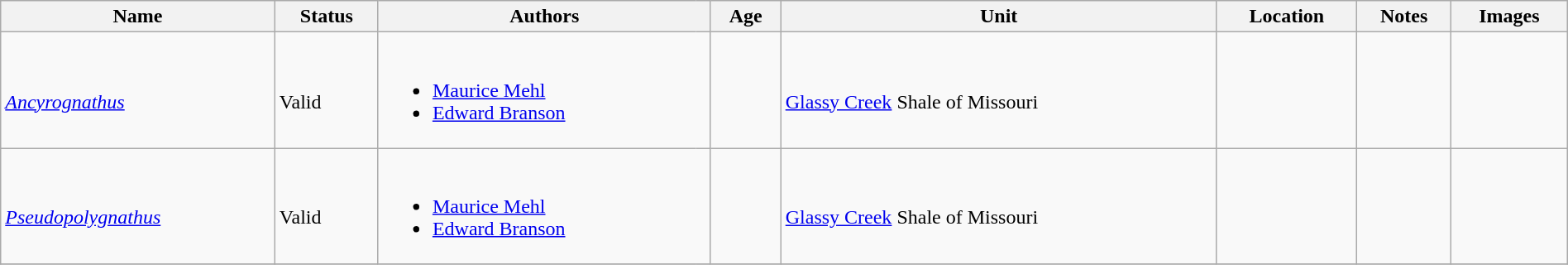<table class="wikitable sortable" align="center" width="100%">
<tr>
<th>Name</th>
<th>Status</th>
<th colspan="2">Authors</th>
<th>Age</th>
<th>Unit</th>
<th>Location</th>
<th class="unsortable">Notes</th>
<th class="unsortable">Images</th>
</tr>
<tr>
<td><br><em><a href='#'>Ancyrognathus</a></em></td>
<td><br>Valid</td>
<td style="border-right:0px" valign="top"><br><ul><li><a href='#'>Maurice Mehl</a></li><li><a href='#'>Edward Branson</a></li></ul></td>
<td style="border-left:0px" valign="top"></td>
<td></td>
<td><br><a href='#'>Glassy Creek</a> Shale of Missouri</td>
<td><br></td>
<td></td>
<td></td>
</tr>
<tr>
<td><br><em><a href='#'>Pseudopolygnathus</a></em></td>
<td><br>Valid</td>
<td style="border-right:0px" valign="top"><br><ul><li><a href='#'>Maurice Mehl</a></li><li><a href='#'>Edward Branson</a></li></ul></td>
<td style="border-left:0px" valign="top"></td>
<td></td>
<td><br><a href='#'>Glassy Creek</a> Shale of Missouri</td>
<td><br></td>
<td></td>
<td></td>
</tr>
<tr>
</tr>
</table>
